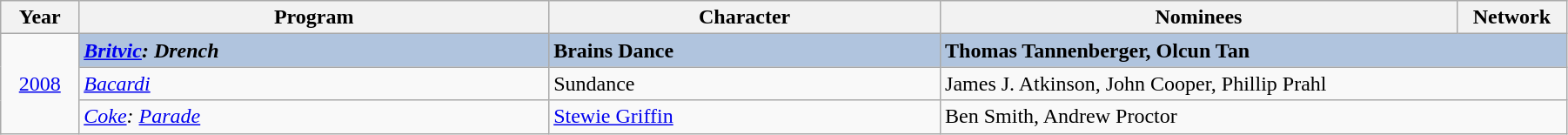<table class="wikitable" width="95%" cellpadding="5">
<tr>
<th width="5%">Year</th>
<th width="30%">Program</th>
<th width="25%">Character</th>
<th width="33%">Nominees</th>
<th width="8%">Network</th>
</tr>
<tr>
<td rowspan="3" style="text-align:center;"><a href='#'>2008</a><br></td>
<td style="background:#B0C4DE;"><strong><em><a href='#'>Britvic</a>: Drench</em></strong></td>
<td style="background:#B0C4DE;"><strong>Brains Dance</strong></td>
<td style="background:#B0C4DE;" colspan="2"><strong>Thomas Tannenberger, Olcun Tan</strong></td>
</tr>
<tr>
<td><em><a href='#'>Bacardi</a></em></td>
<td>Sundance</td>
<td colspan="2">James J. Atkinson, John Cooper, Phillip Prahl</td>
</tr>
<tr>
<td><em><a href='#'>Coke</a>: <a href='#'>Parade</a></em></td>
<td><a href='#'>Stewie Griffin</a></td>
<td colspan="2">Ben Smith, Andrew Proctor</td>
</tr>
</table>
